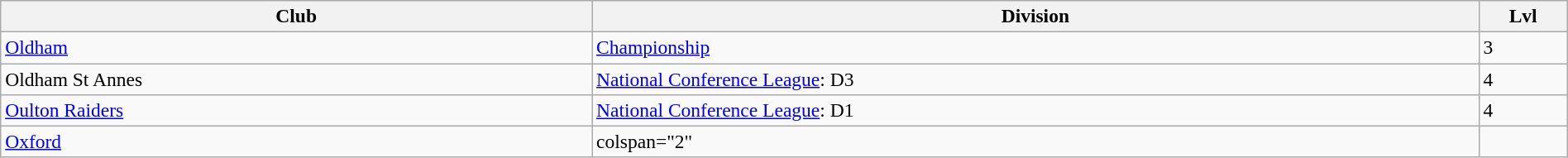<table class="wikitable sortable" width=100% style="font-size:98%">
<tr>
<th width=20%>Club</th>
<th width=30%>Division</th>
<th width=3%>Lvl</th>
</tr>
<tr>
<td> <a href='#'>Oldham</a></td>
<td><a href='#'>Championship</a></td>
<td>3</td>
</tr>
<tr>
<td>Oldham St Annes</td>
<td><a href='#'>National Conference League</a>: D3</td>
<td>4</td>
</tr>
<tr>
<td><a href='#'>Oulton Raiders</a></td>
<td><a href='#'>National Conference League</a>: D1</td>
<td>4</td>
</tr>
<tr>
<td> <a href='#'>Oxford</a></td>
<td>colspan="2"</td>
</tr>
</table>
